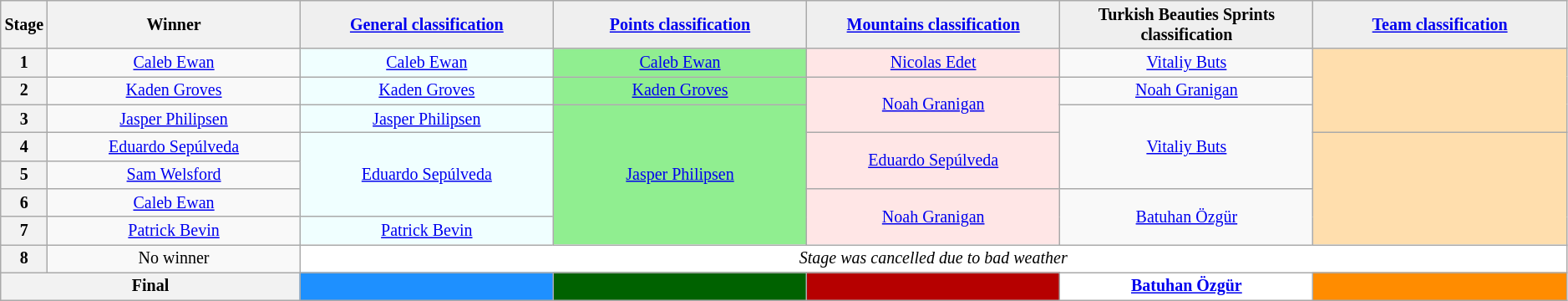<table class="wikitable" style="text-align: center; font-size:smaller;">
<tr>
<th style="width:1%;">Stage</th>
<th style="width:16.5%;">Winner</th>
<th style="background:#efefef; width:16.5%;"><a href='#'>General classification</a><br></th>
<th style="background:#efefef; width:16.5%;"><a href='#'>Points classification</a><br></th>
<th style="background:#efefef; width:16.5%;"><a href='#'>Mountains classification</a><br></th>
<th style="background:#efefef; width:16.5%;">Turkish Beauties Sprints classification<br></th>
<th style="background:#efefef; width:16.5%;"><a href='#'>Team classification</a></th>
</tr>
<tr>
<th>1</th>
<td><a href='#'>Caleb Ewan</a></td>
<td style="background:azure;"><a href='#'>Caleb Ewan</a></td>
<td style="background:lightgreen;"><a href='#'>Caleb Ewan</a></td>
<td style="background:#FFE6E6;"><a href='#'>Nicolas Edet</a></td>
<td style="background:offwhite;"><a href='#'>Vitaliy Buts</a></td>
<td style="background:navajowhite;" rowspan=3></td>
</tr>
<tr>
<th>2</th>
<td><a href='#'>Kaden Groves</a></td>
<td style="background:azure;"><a href='#'>Kaden Groves</a></td>
<td style="background:lightgreen;"><a href='#'>Kaden Groves</a></td>
<td style="background:#FFE6E6;" rowspan=2><a href='#'>Noah Granigan</a></td>
<td style="background:offwhite;"><a href='#'>Noah Granigan</a></td>
</tr>
<tr>
<th>3</th>
<td><a href='#'>Jasper Philipsen</a></td>
<td style="background:azure;"><a href='#'>Jasper Philipsen</a></td>
<td style="background:lightgreen;" rowspan=5><a href='#'>Jasper Philipsen</a></td>
<td style="background:offwhite;" rowspan=3><a href='#'>Vitaliy Buts</a></td>
</tr>
<tr>
<th>4</th>
<td><a href='#'>Eduardo Sepúlveda</a></td>
<td style="background:azure;"rowspan=3><a href='#'>Eduardo Sepúlveda</a></td>
<td style="background:#FFE6E6;"rowspan=2><a href='#'>Eduardo Sepúlveda</a></td>
<td style="background:navajowhite;"rowspan=4></td>
</tr>
<tr>
<th>5</th>
<td><a href='#'>Sam Welsford</a></td>
</tr>
<tr>
<th>6</th>
<td><a href='#'>Caleb Ewan</a></td>
<td style="background:#FFE6E6;"rowspan=2><a href='#'>Noah Granigan</a></td>
<td style="background:offwhite;"rowspan=2><a href='#'>Batuhan Özgür</a></td>
</tr>
<tr>
<th>7</th>
<td><a href='#'>Patrick Bevin</a></td>
<td style="background:azure;"><a href='#'>Patrick Bevin</a></td>
</tr>
<tr>
<th>8</th>
<td>No winner</td>
<td style="background:white;" colspan=6><em>Stage was cancelled due to bad weather</em></td>
</tr>
<tr>
<th colspan="2">Final</th>
<th style="background:dodgerblue;"></th>
<th style="background:#006200;"></th>
<th style="background:#B60000;"></th>
<th style="background:white;"><a href='#'>Batuhan Özgür</a></th>
<th style="background:#FF8C00;"></th>
</tr>
</table>
